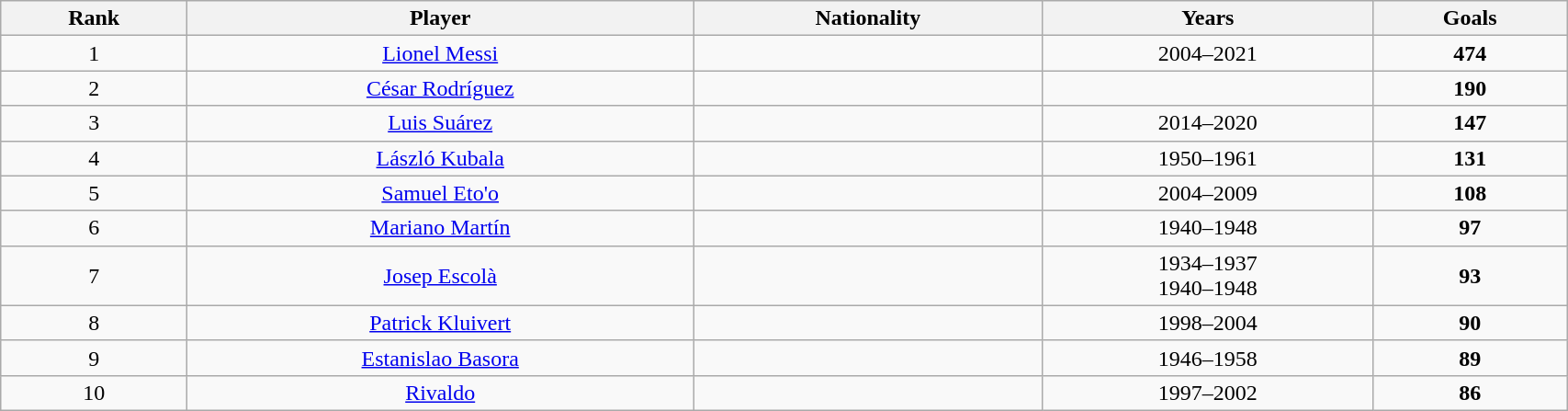<table class="wikitable sortable" style=text-align:center;width:90%>
<tr>
<th>Rank</th>
<th>Player</th>
<th>Nationality</th>
<th>Years</th>
<th>Goals</th>
</tr>
<tr>
<td>1</td>
<td><a href='#'>Lionel Messi</a></td>
<td align="left"></td>
<td>2004–2021</td>
<td><strong>474</strong></td>
</tr>
<tr>
<td>2</td>
<td><a href='#'>César Rodríguez</a></td>
<td align="left"></td>
<td></td>
<td><strong>190</strong></td>
</tr>
<tr>
<td>3</td>
<td><a href='#'>Luis Suárez</a></td>
<td align="left"></td>
<td>2014–2020</td>
<td><strong>147</strong></td>
</tr>
<tr>
<td>4</td>
<td><a href='#'>László Kubala</a></td>
<td align="left"><br></td>
<td>1950–1961</td>
<td><strong>131</strong></td>
</tr>
<tr>
<td>5</td>
<td><a href='#'>Samuel Eto'o</a></td>
<td align="left"></td>
<td>2004–2009</td>
<td><strong>108</strong></td>
</tr>
<tr>
<td>6</td>
<td><a href='#'>Mariano Martín</a></td>
<td align="left"></td>
<td>1940–1948</td>
<td><strong>97</strong></td>
</tr>
<tr>
<td>7</td>
<td><a href='#'>Josep Escolà</a></td>
<td align="left"></td>
<td>1934–1937<br>1940–1948</td>
<td><strong>93</strong></td>
</tr>
<tr>
<td>8</td>
<td><a href='#'>Patrick Kluivert</a></td>
<td align="left"></td>
<td>1998–2004</td>
<td><strong>90</strong></td>
</tr>
<tr>
<td>9</td>
<td><a href='#'>Estanislao Basora</a></td>
<td align="left"></td>
<td>1946–1958</td>
<td><strong>89</strong></td>
</tr>
<tr>
<td>10</td>
<td><a href='#'>Rivaldo</a></td>
<td align="left"></td>
<td>1997–2002</td>
<td><strong>86</strong></td>
</tr>
</table>
